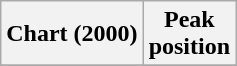<table class="wikitable sortable">
<tr>
<th align="left">Chart (2000)</th>
<th align="center">Peak<br>position</th>
</tr>
<tr>
</tr>
</table>
